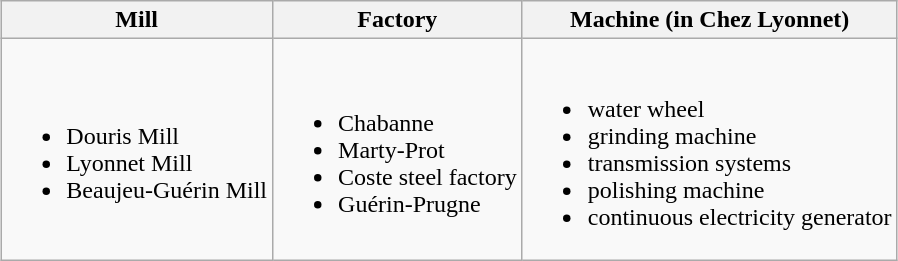<table class="wikitable" style="margin: 1em auto;">
<tr>
<th>Mill</th>
<th>Factory</th>
<th>Machine (in Chez Lyonnet)</th>
</tr>
<tr>
<td><br><ul><li>Douris Mill</li><li>Lyonnet Mill</li><li>Beaujeu-Guérin Mill</li></ul></td>
<td><br><ul><li>Chabanne</li><li>Marty-Prot</li><li>Coste steel factory</li><li>Guérin-Prugne</li></ul></td>
<td><br><ul><li>water wheel</li><li>grinding machine</li><li>transmission systems</li><li>polishing machine</li><li>continuous electricity generator</li></ul></td>
</tr>
</table>
